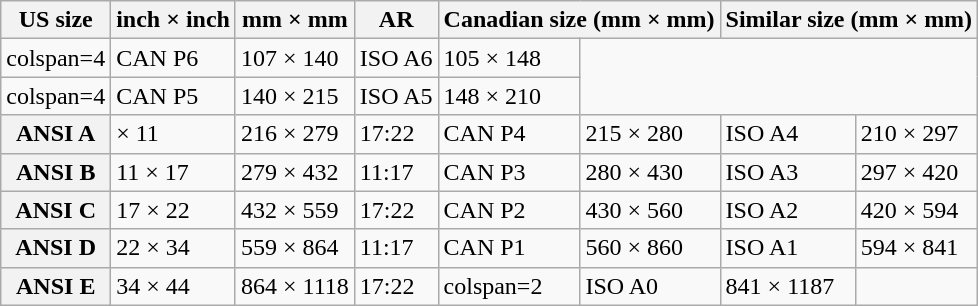<table class="wikitable">
<tr>
<th>US size</th>
<th>inch × inch</th>
<th>mm × mm</th>
<th title="aspect ratio">AR</th>
<th colspan=2>Canadian size (mm × mm)</th>
<th colspan=2>Similar size (mm × mm)</th>
</tr>
<tr>
<td>colspan=4 </td>
<td>CAN P6</td>
<td>107 × 140</td>
<td>ISO A6</td>
<td>105 × 148</td>
</tr>
<tr title="Memo, Statement">
<td>colspan=4 </td>
<td>CAN P5</td>
<td>140 × 215</td>
<td>ISO A5</td>
<td>148 × 210</td>
</tr>
<tr title="Letter">
<th>ANSI A</th>
<td> × 11</td>
<td>216 × 279</td>
<td>17:22</td>
<td>CAN P4</td>
<td>215 × 280</td>
<td>ISO A4</td>
<td>210 × 297</td>
</tr>
<tr title="Ledger, Tabloid">
<th>ANSI B</th>
<td>11 × 17</td>
<td>279 × 432</td>
<td>11:17</td>
<td>CAN P3</td>
<td>280 × 430</td>
<td>ISO A3</td>
<td>297 × 420</td>
</tr>
<tr>
<th>ANSI C</th>
<td>17 × 22</td>
<td>432 × 559</td>
<td>17:22</td>
<td>CAN P2</td>
<td>430 × 560</td>
<td>ISO A2</td>
<td>420 × 594</td>
</tr>
<tr>
<th>ANSI D</th>
<td>22 × 34</td>
<td>559 × 864</td>
<td>11:17</td>
<td>CAN P1</td>
<td>560 × 860</td>
<td>ISO A1</td>
<td>594 × 841</td>
</tr>
<tr>
<th>ANSI E</th>
<td>34 × 44</td>
<td>864 × 1118</td>
<td>17:22</td>
<td>colspan=2 </td>
<td>ISO A0</td>
<td>841 × 1187</td>
</tr>
</table>
